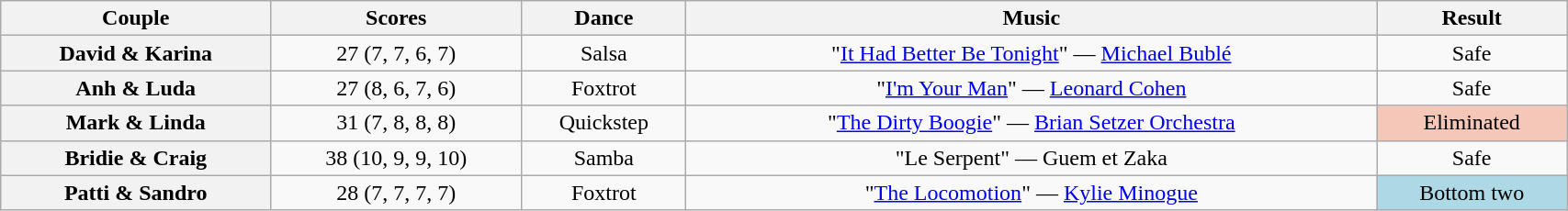<table class="wikitable sortable" style="text-align:center; width: 90%">
<tr>
<th scope="col">Couple</th>
<th scope="col">Scores</th>
<th scope="col">Dance</th>
<th scope="col" class="unsortable">Music</th>
<th scope="col" class="unsortable">Result</th>
</tr>
<tr>
<th scope="row">David & Karina</th>
<td>27 (7, 7, 6, 7)</td>
<td>Salsa</td>
<td>"<a href='#'>It Had Better Be Tonight</a>" — <a href='#'>Michael Bublé</a></td>
<td>Safe</td>
</tr>
<tr>
<th scope="row">Anh & Luda</th>
<td>27 (8, 6, 7, 6)</td>
<td>Foxtrot</td>
<td>"<a href='#'>I'm Your Man</a>" — <a href='#'>Leonard Cohen</a></td>
<td>Safe</td>
</tr>
<tr>
<th scope="row">Mark & Linda</th>
<td>31 (7, 8, 8, 8)</td>
<td>Quickstep</td>
<td>"<a href='#'>The Dirty Boogie</a>" — <a href='#'>Brian Setzer Orchestra</a></td>
<td bgcolor="f4c7b8">Eliminated</td>
</tr>
<tr>
<th scope="row">Bridie & Craig</th>
<td>38 (10, 9, 9, 10)</td>
<td>Samba</td>
<td>"Le Serpent" — Guem et Zaka</td>
<td>Safe</td>
</tr>
<tr>
<th scope="row">Patti & Sandro</th>
<td>28 (7, 7, 7, 7)</td>
<td>Foxtrot</td>
<td>"<a href='#'>The Locomotion</a>" — <a href='#'>Kylie Minogue</a></td>
<td bgcolor="lightblue">Bottom two</td>
</tr>
</table>
